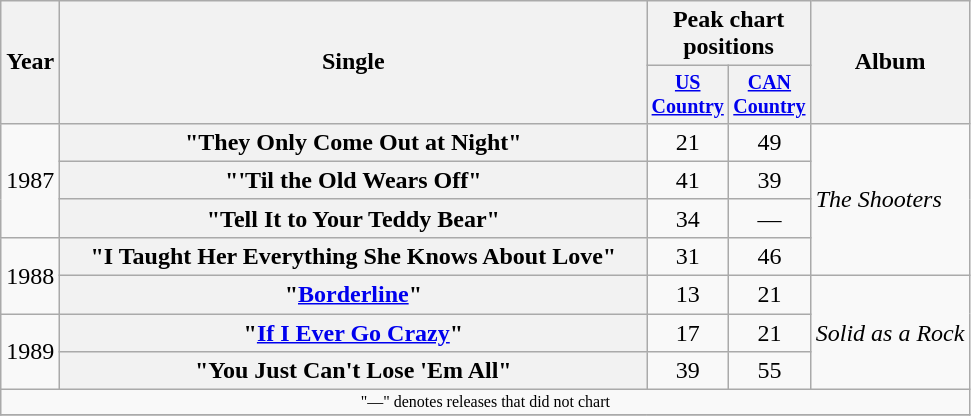<table class="wikitable plainrowheaders" style="text-align:center;">
<tr>
<th rowspan="2">Year</th>
<th rowspan="2" style="width:24em;">Single</th>
<th colspan="2">Peak chart<br>positions</th>
<th rowspan="2">Album</th>
</tr>
<tr style="font-size:smaller;">
<th width="45"><a href='#'>US Country</a><br></th>
<th width="45"><a href='#'>CAN Country</a></th>
</tr>
<tr>
<td rowspan="3">1987</td>
<th scope="row">"They Only Come Out at Night"</th>
<td>21</td>
<td>49</td>
<td align="left" rowspan="4"><em>The Shooters</em></td>
</tr>
<tr>
<th scope="row">"'Til the Old Wears Off"</th>
<td>41</td>
<td>39</td>
</tr>
<tr>
<th scope="row">"Tell It to Your Teddy Bear"</th>
<td>34</td>
<td>—</td>
</tr>
<tr>
<td rowspan="2">1988</td>
<th scope="row">"I Taught Her Everything She Knows About Love"</th>
<td>31</td>
<td>46</td>
</tr>
<tr>
<th scope="row">"<a href='#'>Borderline</a>"</th>
<td>13</td>
<td>21</td>
<td align="left" rowspan="3"><em>Solid as a Rock</em></td>
</tr>
<tr>
<td rowspan="2">1989</td>
<th scope="row">"<a href='#'>If I Ever Go Crazy</a>"</th>
<td>17</td>
<td>21</td>
</tr>
<tr>
<th scope="row">"You Just Can't Lose 'Em All"</th>
<td>39</td>
<td>55</td>
</tr>
<tr>
<td colspan="5" style="font-size:8pt">"—" denotes releases that did not chart</td>
</tr>
<tr>
</tr>
</table>
